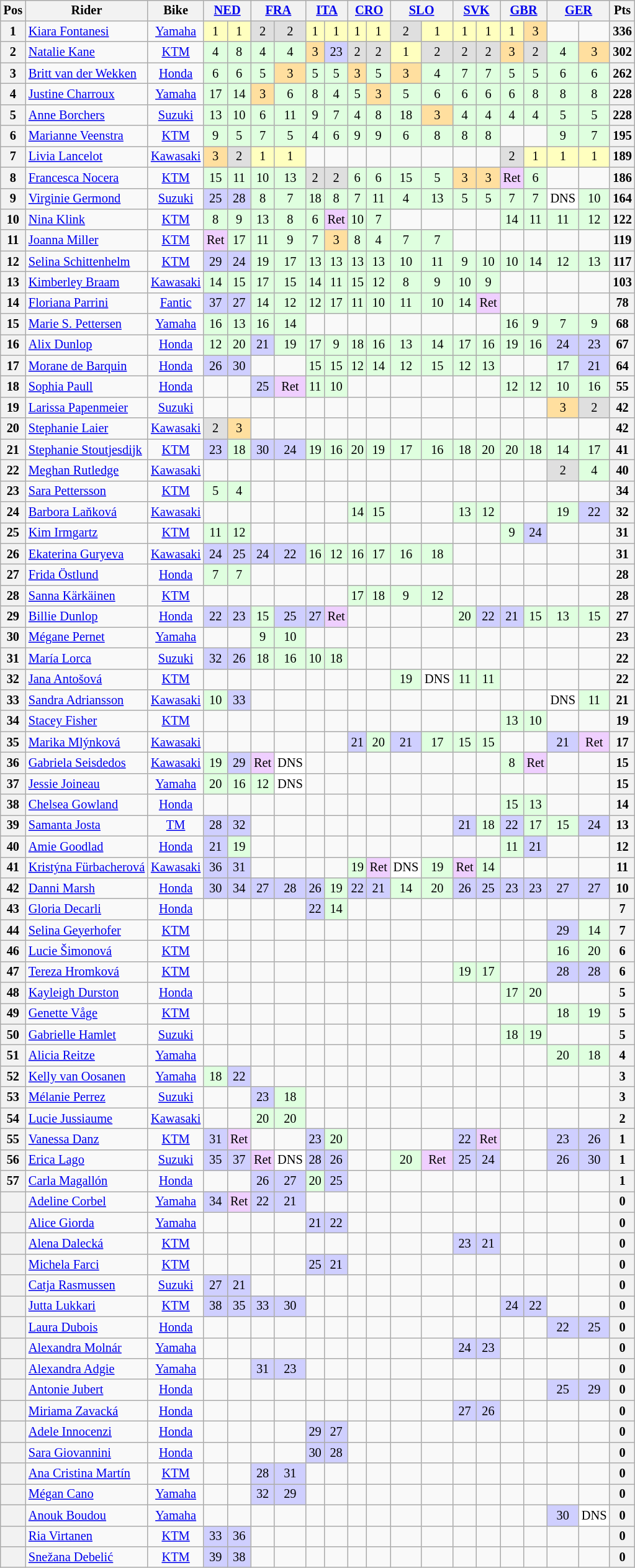<table align="left"| class="wikitable" style="font-size: 85%; text-align: center;">
<tr valign="top">
<th valign="middle">Pos</th>
<th valign="middle">Rider</th>
<th valign="middle">Bike</th>
<th colspan=2><a href='#'>NED</a><br></th>
<th colspan=2><a href='#'>FRA</a><br></th>
<th colspan=2><a href='#'>ITA</a><br></th>
<th colspan=2><a href='#'>CRO</a><br></th>
<th colspan=2><a href='#'>SLO</a><br></th>
<th colspan=2><a href='#'>SVK</a><br></th>
<th colspan=2><a href='#'>GBR</a><br></th>
<th colspan=2><a href='#'>GER</a><br></th>
<th valign="middle">Pts</th>
</tr>
<tr>
<th>1</th>
<td align=left> <a href='#'>Kiara Fontanesi</a></td>
<td><a href='#'>Yamaha</a></td>
<td style="background:#ffffbf;">1</td>
<td style="background:#ffffbf;">1</td>
<td style="background:#dfdfdf;">2</td>
<td style="background:#dfdfdf;">2</td>
<td style="background:#ffffbf;">1</td>
<td style="background:#ffffbf;">1</td>
<td style="background:#ffffbf;">1</td>
<td style="background:#ffffbf;">1</td>
<td style="background:#dfdfdf;">2</td>
<td style="background:#ffffbf;">1</td>
<td style="background:#ffffbf;">1</td>
<td style="background:#ffffbf;">1</td>
<td style="background:#ffffbf;">1</td>
<td style="background:#ffdf9f;">3</td>
<td></td>
<td></td>
<th>336</th>
</tr>
<tr>
<th>2</th>
<td align=left> <a href='#'>Natalie Kane</a></td>
<td><a href='#'>KTM</a></td>
<td style="background:#dfffdf;">4</td>
<td style="background:#dfffdf;">8</td>
<td style="background:#dfffdf;">4</td>
<td style="background:#dfffdf;">4</td>
<td style="background:#ffdf9f;">3</td>
<td style="background:#cfcfff;">23</td>
<td style="background:#dfdfdf;">2</td>
<td style="background:#dfdfdf;">2</td>
<td style="background:#ffffbf;">1</td>
<td style="background:#dfdfdf;">2</td>
<td style="background:#dfdfdf;">2</td>
<td style="background:#dfdfdf;">2</td>
<td style="background:#ffdf9f;">3</td>
<td style="background:#dfdfdf;">2</td>
<td style="background:#dfffdf;">4</td>
<td style="background:#ffdf9f;">3</td>
<th>302</th>
</tr>
<tr>
<th>3</th>
<td align=left> <a href='#'>Britt van der Wekken</a></td>
<td><a href='#'>Honda</a></td>
<td style="background:#dfffdf;">6</td>
<td style="background:#dfffdf;">6</td>
<td style="background:#dfffdf;">5</td>
<td style="background:#ffdf9f;">3</td>
<td style="background:#dfffdf;">5</td>
<td style="background:#dfffdf;">5</td>
<td style="background:#ffdf9f;">3</td>
<td style="background:#dfffdf;">5</td>
<td style="background:#ffdf9f;">3</td>
<td style="background:#dfffdf;">4</td>
<td style="background:#dfffdf;">7</td>
<td style="background:#dfffdf;">7</td>
<td style="background:#dfffdf;">5</td>
<td style="background:#dfffdf;">5</td>
<td style="background:#dfffdf;">6</td>
<td style="background:#dfffdf;">6</td>
<th>262</th>
</tr>
<tr>
<th>4</th>
<td align=left> <a href='#'>Justine Charroux</a></td>
<td><a href='#'>Yamaha</a></td>
<td style="background:#dfffdf;">17</td>
<td style="background:#dfffdf;">14</td>
<td style="background:#ffdf9f;">3</td>
<td style="background:#dfffdf;">6</td>
<td style="background:#dfffdf;">8</td>
<td style="background:#dfffdf;">4</td>
<td style="background:#dfffdf;">5</td>
<td style="background:#ffdf9f;">3</td>
<td style="background:#dfffdf;">5</td>
<td style="background:#dfffdf;">6</td>
<td style="background:#dfffdf;">6</td>
<td style="background:#dfffdf;">6</td>
<td style="background:#dfffdf;">6</td>
<td style="background:#dfffdf;">8</td>
<td style="background:#dfffdf;">8</td>
<td style="background:#dfffdf;">8</td>
<th>228</th>
</tr>
<tr>
<th>5</th>
<td align=left> <a href='#'>Anne Borchers</a></td>
<td><a href='#'>Suzuki</a></td>
<td style="background:#dfffdf;">13</td>
<td style="background:#dfffdf;">10</td>
<td style="background:#dfffdf;">6</td>
<td style="background:#dfffdf;">11</td>
<td style="background:#dfffdf;">9</td>
<td style="background:#dfffdf;">7</td>
<td style="background:#dfffdf;">4</td>
<td style="background:#dfffdf;">8</td>
<td style="background:#dfffdf;">18</td>
<td style="background:#ffdf9f;">3</td>
<td style="background:#dfffdf;">4</td>
<td style="background:#dfffdf;">4</td>
<td style="background:#dfffdf;">4</td>
<td style="background:#dfffdf;">4</td>
<td style="background:#dfffdf;">5</td>
<td style="background:#dfffdf;">5</td>
<th>228</th>
</tr>
<tr>
<th>6</th>
<td align=left> <a href='#'>Marianne Veenstra</a></td>
<td><a href='#'>KTM</a></td>
<td style="background:#dfffdf;">9</td>
<td style="background:#dfffdf;">5</td>
<td style="background:#dfffdf;">7</td>
<td style="background:#dfffdf;">5</td>
<td style="background:#dfffdf;">4</td>
<td style="background:#dfffdf;">6</td>
<td style="background:#dfffdf;">9</td>
<td style="background:#dfffdf;">9</td>
<td style="background:#dfffdf;">6</td>
<td style="background:#dfffdf;">8</td>
<td style="background:#dfffdf;">8</td>
<td style="background:#dfffdf;">8</td>
<td></td>
<td></td>
<td style="background:#dfffdf;">9</td>
<td style="background:#dfffdf;">7</td>
<th>195</th>
</tr>
<tr>
<th>7</th>
<td align=left> <a href='#'>Livia Lancelot</a></td>
<td><a href='#'>Kawasaki</a></td>
<td style="background:#ffdf9f;">3</td>
<td style="background:#dfdfdf;">2</td>
<td style="background:#ffffbf;">1</td>
<td style="background:#ffffbf;">1</td>
<td></td>
<td></td>
<td></td>
<td></td>
<td></td>
<td></td>
<td></td>
<td></td>
<td style="background:#dfdfdf;">2</td>
<td style="background:#ffffbf;">1</td>
<td style="background:#ffffbf;">1</td>
<td style="background:#ffffbf;">1</td>
<th>189</th>
</tr>
<tr>
<th>8</th>
<td align=left> <a href='#'>Francesca Nocera</a></td>
<td><a href='#'>KTM</a></td>
<td style="background:#dfffdf;">15</td>
<td style="background:#dfffdf;">11</td>
<td style="background:#dfffdf;">10</td>
<td style="background:#dfffdf;">13</td>
<td style="background:#dfdfdf;">2</td>
<td style="background:#dfdfdf;">2</td>
<td style="background:#dfffdf;">6</td>
<td style="background:#dfffdf;">6</td>
<td style="background:#dfffdf;">15</td>
<td style="background:#dfffdf;">5</td>
<td style="background:#ffdf9f;">3</td>
<td style="background:#ffdf9f;">3</td>
<td style="background:#efcfff;">Ret</td>
<td style="background:#dfffdf;">6</td>
<td></td>
<td></td>
<th>186</th>
</tr>
<tr>
<th>9</th>
<td align=left> <a href='#'>Virginie Germond</a></td>
<td><a href='#'>Suzuki</a></td>
<td style="background:#cfcfff;">25</td>
<td style="background:#cfcfff;">28</td>
<td style="background:#dfffdf;">8</td>
<td style="background:#dfffdf;">7</td>
<td style="background:#dfffdf;">18</td>
<td style="background:#dfffdf;">8</td>
<td style="background:#dfffdf;">7</td>
<td style="background:#dfffdf;">11</td>
<td style="background:#dfffdf;">4</td>
<td style="background:#dfffdf;">13</td>
<td style="background:#dfffdf;">5</td>
<td style="background:#dfffdf;">5</td>
<td style="background:#dfffdf;">7</td>
<td style="background:#dfffdf;">7</td>
<td style="background:#ffffff;">DNS</td>
<td style="background:#dfffdf;">10</td>
<th>164</th>
</tr>
<tr>
<th>10</th>
<td align=left> <a href='#'>Nina Klink</a></td>
<td><a href='#'>KTM</a></td>
<td style="background:#dfffdf;">8</td>
<td style="background:#dfffdf;">9</td>
<td style="background:#dfffdf;">13</td>
<td style="background:#dfffdf;">8</td>
<td style="background:#dfffdf;">6</td>
<td style="background:#efcfff;">Ret</td>
<td style="background:#dfffdf;">10</td>
<td style="background:#dfffdf;">7</td>
<td></td>
<td></td>
<td></td>
<td></td>
<td style="background:#dfffdf;">14</td>
<td style="background:#dfffdf;">11</td>
<td style="background:#dfffdf;">11</td>
<td style="background:#dfffdf;">12</td>
<th>122</th>
</tr>
<tr>
<th>11</th>
<td align=left> <a href='#'>Joanna Miller</a></td>
<td><a href='#'>KTM</a></td>
<td style="background:#efcfff;">Ret</td>
<td style="background:#dfffdf;">17</td>
<td style="background:#dfffdf;">11</td>
<td style="background:#dfffdf;">9</td>
<td style="background:#dfffdf;">7</td>
<td style="background:#ffdf9f;">3</td>
<td style="background:#dfffdf;">8</td>
<td style="background:#dfffdf;">4</td>
<td style="background:#dfffdf;">7</td>
<td style="background:#dfffdf;">7</td>
<td></td>
<td></td>
<td></td>
<td></td>
<td></td>
<td></td>
<th>119</th>
</tr>
<tr>
<th>12</th>
<td align=left> <a href='#'>Selina Schittenhelm</a></td>
<td><a href='#'>KTM</a></td>
<td style="background:#cfcfff;">29</td>
<td style="background:#cfcfff;">24</td>
<td style="background:#dfffdf;">19</td>
<td style="background:#dfffdf;">17</td>
<td style="background:#dfffdf;">13</td>
<td style="background:#dfffdf;">13</td>
<td style="background:#dfffdf;">13</td>
<td style="background:#dfffdf;">13</td>
<td style="background:#dfffdf;">10</td>
<td style="background:#dfffdf;">11</td>
<td style="background:#dfffdf;">9</td>
<td style="background:#dfffdf;">10</td>
<td style="background:#dfffdf;">10</td>
<td style="background:#dfffdf;">14</td>
<td style="background:#dfffdf;">12</td>
<td style="background:#dfffdf;">13</td>
<th>117</th>
</tr>
<tr>
<th>13</th>
<td align=left> <a href='#'>Kimberley Braam</a></td>
<td><a href='#'>Kawasaki</a></td>
<td style="background:#dfffdf;">14</td>
<td style="background:#dfffdf;">15</td>
<td style="background:#dfffdf;">17</td>
<td style="background:#dfffdf;">15</td>
<td style="background:#dfffdf;">14</td>
<td style="background:#dfffdf;">11</td>
<td style="background:#dfffdf;">15</td>
<td style="background:#dfffdf;">12</td>
<td style="background:#dfffdf;">8</td>
<td style="background:#dfffdf;">9</td>
<td style="background:#dfffdf;">10</td>
<td style="background:#dfffdf;">9</td>
<td></td>
<td></td>
<td></td>
<td></td>
<th>103</th>
</tr>
<tr>
<th>14</th>
<td align=left> <a href='#'>Floriana Parrini</a></td>
<td><a href='#'>Fantic</a></td>
<td style="background:#cfcfff;">37</td>
<td style="background:#cfcfff;">27</td>
<td style="background:#dfffdf;">14</td>
<td style="background:#dfffdf;">12</td>
<td style="background:#dfffdf;">12</td>
<td style="background:#dfffdf;">17</td>
<td style="background:#dfffdf;">11</td>
<td style="background:#dfffdf;">10</td>
<td style="background:#dfffdf;">11</td>
<td style="background:#dfffdf;">10</td>
<td style="background:#dfffdf;">14</td>
<td style="background:#efcfff;">Ret</td>
<td></td>
<td></td>
<td></td>
<td></td>
<th>78</th>
</tr>
<tr>
<th>15</th>
<td align=left> <a href='#'>Marie S. Pettersen</a></td>
<td><a href='#'>Yamaha</a></td>
<td style="background:#dfffdf;">16</td>
<td style="background:#dfffdf;">13</td>
<td style="background:#dfffdf;">16</td>
<td style="background:#dfffdf;">14</td>
<td></td>
<td></td>
<td></td>
<td></td>
<td></td>
<td></td>
<td></td>
<td></td>
<td style="background:#dfffdf;">16</td>
<td style="background:#dfffdf;">9</td>
<td style="background:#dfffdf;">7</td>
<td style="background:#dfffdf;">9</td>
<th>68</th>
</tr>
<tr>
<th>16</th>
<td align=left> <a href='#'>Alix Dunlop</a></td>
<td><a href='#'>Honda</a></td>
<td style="background:#dfffdf;">12</td>
<td style="background:#dfffdf;">20</td>
<td style="background:#cfcfff;">21</td>
<td style="background:#dfffdf;">19</td>
<td style="background:#dfffdf;">17</td>
<td style="background:#dfffdf;">9</td>
<td style="background:#dfffdf;">18</td>
<td style="background:#dfffdf;">16</td>
<td style="background:#dfffdf;">13</td>
<td style="background:#dfffdf;">14</td>
<td style="background:#dfffdf;">17</td>
<td style="background:#dfffdf;">16</td>
<td style="background:#dfffdf;">19</td>
<td style="background:#dfffdf;">16</td>
<td style="background:#cfcfff;">24</td>
<td style="background:#cfcfff;">23</td>
<th>67</th>
</tr>
<tr>
<th>17</th>
<td align=left> <a href='#'>Morane de Barquin</a></td>
<td><a href='#'>Honda</a></td>
<td style="background:#cfcfff;">26</td>
<td style="background:#cfcfff;">30</td>
<td></td>
<td></td>
<td style="background:#dfffdf;">15</td>
<td style="background:#dfffdf;">15</td>
<td style="background:#dfffdf;">12</td>
<td style="background:#dfffdf;">14</td>
<td style="background:#dfffdf;">12</td>
<td style="background:#dfffdf;">15</td>
<td style="background:#dfffdf;">12</td>
<td style="background:#dfffdf;">13</td>
<td></td>
<td></td>
<td style="background:#dfffdf;">17</td>
<td style="background:#cfcfff;">21</td>
<th>64</th>
</tr>
<tr>
<th>18</th>
<td align=left> <a href='#'>Sophia Paull</a></td>
<td><a href='#'>Honda</a></td>
<td></td>
<td></td>
<td style="background:#cfcfff;">25</td>
<td style="background:#efcfff;">Ret</td>
<td style="background:#dfffdf;">11</td>
<td style="background:#dfffdf;">10</td>
<td></td>
<td></td>
<td></td>
<td></td>
<td></td>
<td></td>
<td style="background:#dfffdf;">12</td>
<td style="background:#dfffdf;">12</td>
<td style="background:#dfffdf;">10</td>
<td style="background:#dfffdf;">16</td>
<th>55</th>
</tr>
<tr>
<th>19</th>
<td align=left> <a href='#'>Larissa Papenmeier</a></td>
<td><a href='#'>Suzuki</a></td>
<td></td>
<td></td>
<td></td>
<td></td>
<td></td>
<td></td>
<td></td>
<td></td>
<td></td>
<td></td>
<td></td>
<td></td>
<td></td>
<td></td>
<td style="background:#ffdf9f;">3</td>
<td style="background:#dfdfdf;">2</td>
<th>42</th>
</tr>
<tr>
<th>20</th>
<td align=left> <a href='#'>Stephanie Laier</a></td>
<td><a href='#'>Kawasaki</a></td>
<td style="background:#dfdfdf;">2</td>
<td style="background:#ffdf9f;">3</td>
<td></td>
<td></td>
<td></td>
<td></td>
<td></td>
<td></td>
<td></td>
<td></td>
<td></td>
<td></td>
<td></td>
<td></td>
<td></td>
<td></td>
<th>42</th>
</tr>
<tr>
<th>21</th>
<td align=left> <a href='#'>Stephanie Stoutjesdijk</a></td>
<td><a href='#'>KTM</a></td>
<td style="background:#cfcfff;">23</td>
<td style="background:#dfffdf;">18</td>
<td style="background:#cfcfff;">30</td>
<td style="background:#cfcfff;">24</td>
<td style="background:#dfffdf;">19</td>
<td style="background:#dfffdf;">16</td>
<td style="background:#dfffdf;">20</td>
<td style="background:#dfffdf;">19</td>
<td style="background:#dfffdf;">17</td>
<td style="background:#dfffdf;">16</td>
<td style="background:#dfffdf;">18</td>
<td style="background:#dfffdf;">20</td>
<td style="background:#dfffdf;">20</td>
<td style="background:#dfffdf;">18</td>
<td style="background:#dfffdf;">14</td>
<td style="background:#dfffdf;">17</td>
<th>41</th>
</tr>
<tr>
<th>22</th>
<td align=left> <a href='#'>Meghan Rutledge</a></td>
<td><a href='#'>Kawasaki</a></td>
<td></td>
<td></td>
<td></td>
<td></td>
<td></td>
<td></td>
<td></td>
<td></td>
<td></td>
<td></td>
<td></td>
<td></td>
<td></td>
<td></td>
<td style="background:#dfdfdf;">2</td>
<td style="background:#dfffdf;">4</td>
<th>40</th>
</tr>
<tr>
<th>23</th>
<td align=left> <a href='#'>Sara Pettersson</a></td>
<td><a href='#'>KTM</a></td>
<td style="background:#dfffdf;">5</td>
<td style="background:#dfffdf;">4</td>
<td></td>
<td></td>
<td></td>
<td></td>
<td></td>
<td></td>
<td></td>
<td></td>
<td></td>
<td></td>
<td></td>
<td></td>
<td></td>
<td></td>
<th>34</th>
</tr>
<tr>
<th>24</th>
<td align=left> <a href='#'>Barbora Laňková</a></td>
<td><a href='#'>Kawasaki</a></td>
<td></td>
<td></td>
<td></td>
<td></td>
<td></td>
<td></td>
<td style="background:#dfffdf;">14</td>
<td style="background:#dfffdf;">15</td>
<td></td>
<td></td>
<td style="background:#dfffdf;">13</td>
<td style="background:#dfffdf;">12</td>
<td></td>
<td></td>
<td style="background:#dfffdf;">19</td>
<td style="background:#cfcfff;">22</td>
<th>32</th>
</tr>
<tr>
<th>25</th>
<td align=left> <a href='#'>Kim Irmgartz</a></td>
<td><a href='#'>KTM</a></td>
<td style="background:#dfffdf;">11</td>
<td style="background:#dfffdf;">12</td>
<td></td>
<td></td>
<td></td>
<td></td>
<td></td>
<td></td>
<td></td>
<td></td>
<td></td>
<td></td>
<td style="background:#dfffdf;">9</td>
<td style="background:#cfcfff;">24</td>
<td></td>
<td></td>
<th>31</th>
</tr>
<tr>
<th>26</th>
<td align=left> <a href='#'>Ekaterina Guryeva</a></td>
<td><a href='#'>Kawasaki</a></td>
<td style="background:#cfcfff;">24</td>
<td style="background:#cfcfff;">25</td>
<td style="background:#cfcfff;">24</td>
<td style="background:#cfcfff;">22</td>
<td style="background:#dfffdf;">16</td>
<td style="background:#dfffdf;">12</td>
<td style="background:#dfffdf;">16</td>
<td style="background:#dfffdf;">17</td>
<td style="background:#dfffdf;">16</td>
<td style="background:#dfffdf;">18</td>
<td></td>
<td></td>
<td></td>
<td></td>
<td></td>
<td></td>
<th>31</th>
</tr>
<tr>
<th>27</th>
<td align=left> <a href='#'>Frida Östlund</a></td>
<td><a href='#'>Honda</a></td>
<td style="background:#dfffdf;">7</td>
<td style="background:#dfffdf;">7</td>
<td></td>
<td></td>
<td></td>
<td></td>
<td></td>
<td></td>
<td></td>
<td></td>
<td></td>
<td></td>
<td></td>
<td></td>
<td></td>
<td></td>
<th>28</th>
</tr>
<tr>
<th>28</th>
<td align=left> <a href='#'>Sanna Kärkäinen</a></td>
<td><a href='#'>KTM</a></td>
<td></td>
<td></td>
<td></td>
<td></td>
<td></td>
<td></td>
<td style="background:#dfffdf;">17</td>
<td style="background:#dfffdf;">18</td>
<td style="background:#dfffdf;">9</td>
<td style="background:#dfffdf;">12</td>
<td></td>
<td></td>
<td></td>
<td></td>
<td></td>
<td></td>
<th>28</th>
</tr>
<tr>
<th>29</th>
<td align=left> <a href='#'>Billie Dunlop</a></td>
<td><a href='#'>Honda</a></td>
<td style="background:#cfcfff;">22</td>
<td style="background:#cfcfff;">23</td>
<td style="background:#dfffdf;">15</td>
<td style="background:#cfcfff;">25</td>
<td style="background:#cfcfff;">27</td>
<td style="background:#efcfff;">Ret</td>
<td></td>
<td></td>
<td></td>
<td></td>
<td style="background:#dfffdf;">20</td>
<td style="background:#cfcfff;">22</td>
<td style="background:#cfcfff;">21</td>
<td style="background:#dfffdf;">15</td>
<td style="background:#dfffdf;">13</td>
<td style="background:#dfffdf;">15</td>
<th>27</th>
</tr>
<tr>
<th>30</th>
<td align=left> <a href='#'>Mégane Pernet</a></td>
<td><a href='#'>Yamaha</a></td>
<td></td>
<td></td>
<td style="background:#dfffdf;">9</td>
<td style="background:#dfffdf;">10</td>
<td></td>
<td></td>
<td></td>
<td></td>
<td></td>
<td></td>
<td></td>
<td></td>
<td></td>
<td></td>
<td></td>
<td></td>
<th>23</th>
</tr>
<tr>
<th>31</th>
<td align=left> <a href='#'>María Lorca</a></td>
<td><a href='#'>Suzuki</a></td>
<td style="background:#cfcfff;">32</td>
<td style="background:#cfcfff;">26</td>
<td style="background:#dfffdf;">18</td>
<td style="background:#dfffdf;">16</td>
<td style="background:#dfffdf;">10</td>
<td style="background:#dfffdf;">18</td>
<td></td>
<td></td>
<td></td>
<td></td>
<td></td>
<td></td>
<td></td>
<td></td>
<td></td>
<td></td>
<th>22</th>
</tr>
<tr>
<th>32</th>
<td align=left> <a href='#'>Jana Antošová</a></td>
<td><a href='#'>KTM</a></td>
<td></td>
<td></td>
<td></td>
<td></td>
<td></td>
<td></td>
<td></td>
<td></td>
<td style="background:#dfffdf;">19</td>
<td style="background:#ffffff;">DNS</td>
<td style="background:#dfffdf;">11</td>
<td style="background:#dfffdf;">11</td>
<td></td>
<td></td>
<td></td>
<td></td>
<th>22</th>
</tr>
<tr>
<th>33</th>
<td align=left> <a href='#'>Sandra Adriansson</a></td>
<td><a href='#'>Kawasaki</a></td>
<td style="background:#dfffdf;">10</td>
<td style="background:#cfcfff;">33</td>
<td></td>
<td></td>
<td></td>
<td></td>
<td></td>
<td></td>
<td></td>
<td></td>
<td></td>
<td></td>
<td></td>
<td></td>
<td style="background:#ffffff;">DNS</td>
<td style="background:#dfffdf;">11</td>
<th>21</th>
</tr>
<tr>
<th>34</th>
<td align=left> <a href='#'>Stacey Fisher</a></td>
<td><a href='#'>KTM</a></td>
<td></td>
<td></td>
<td></td>
<td></td>
<td></td>
<td></td>
<td></td>
<td></td>
<td></td>
<td></td>
<td></td>
<td></td>
<td style="background:#dfffdf;">13</td>
<td style="background:#dfffdf;">10</td>
<td></td>
<td></td>
<th>19</th>
</tr>
<tr>
<th>35</th>
<td align=left> <a href='#'>Marika Mlýnková</a></td>
<td><a href='#'>Kawasaki</a></td>
<td></td>
<td></td>
<td></td>
<td></td>
<td></td>
<td></td>
<td style="background:#cfcfff;">21</td>
<td style="background:#dfffdf;">20</td>
<td style="background:#cfcfff;">21</td>
<td style="background:#dfffdf;">17</td>
<td style="background:#dfffdf;">15</td>
<td style="background:#dfffdf;">15</td>
<td></td>
<td></td>
<td style="background:#cfcfff;">21</td>
<td style="background:#efcfff;">Ret</td>
<th>17</th>
</tr>
<tr>
<th>36</th>
<td align=left> <a href='#'>Gabriela Seisdedos</a></td>
<td><a href='#'>Kawasaki</a></td>
<td style="background:#dfffdf;">19</td>
<td style="background:#cfcfff;">29</td>
<td style="background:#efcfff;">Ret</td>
<td style="background:#ffffff;">DNS</td>
<td></td>
<td></td>
<td></td>
<td></td>
<td></td>
<td></td>
<td></td>
<td></td>
<td style="background:#dfffdf;">8</td>
<td style="background:#efcfff;">Ret</td>
<td></td>
<td></td>
<th>15</th>
</tr>
<tr>
<th>37</th>
<td align=left> <a href='#'>Jessie Joineau</a></td>
<td><a href='#'>Yamaha</a></td>
<td style="background:#dfffdf;">20</td>
<td style="background:#dfffdf;">16</td>
<td style="background:#dfffdf;">12</td>
<td style="background:#ffffff;">DNS</td>
<td></td>
<td></td>
<td></td>
<td></td>
<td></td>
<td></td>
<td></td>
<td></td>
<td></td>
<td></td>
<td></td>
<td></td>
<th>15</th>
</tr>
<tr>
<th>38</th>
<td align=left> <a href='#'>Chelsea Gowland</a></td>
<td><a href='#'>Honda</a></td>
<td></td>
<td></td>
<td></td>
<td></td>
<td></td>
<td></td>
<td></td>
<td></td>
<td></td>
<td></td>
<td></td>
<td></td>
<td style="background:#dfffdf;">15</td>
<td style="background:#dfffdf;">13</td>
<td></td>
<td></td>
<th>14</th>
</tr>
<tr>
<th>39</th>
<td align=left> <a href='#'>Samanta Josta</a></td>
<td><a href='#'>TM</a></td>
<td style="background:#cfcfff;">28</td>
<td style="background:#cfcfff;">32</td>
<td></td>
<td></td>
<td></td>
<td></td>
<td></td>
<td></td>
<td></td>
<td></td>
<td style="background:#cfcfff;">21</td>
<td style="background:#dfffdf;">18</td>
<td style="background:#cfcfff;">22</td>
<td style="background:#dfffdf;">17</td>
<td style="background:#dfffdf;">15</td>
<td style="background:#cfcfff;">24</td>
<th>13</th>
</tr>
<tr>
<th>40</th>
<td align=left> <a href='#'>Amie Goodlad</a></td>
<td><a href='#'>Honda</a></td>
<td style="background:#cfcfff;">21</td>
<td style="background:#dfffdf;">19</td>
<td></td>
<td></td>
<td></td>
<td></td>
<td></td>
<td></td>
<td></td>
<td></td>
<td></td>
<td></td>
<td style="background:#dfffdf;">11</td>
<td style="background:#cfcfff;">21</td>
<td></td>
<td></td>
<th>12</th>
</tr>
<tr>
<th>41</th>
<td align=left> <a href='#'>Kristýna Fürbacherová</a></td>
<td><a href='#'>Kawasaki</a></td>
<td style="background:#cfcfff;">36</td>
<td style="background:#cfcfff;">31</td>
<td></td>
<td></td>
<td></td>
<td></td>
<td style="background:#dfffdf;">19</td>
<td style="background:#efcfff;">Ret</td>
<td style="background:#ffffff;">DNS</td>
<td style="background:#dfffdf;">19</td>
<td style="background:#efcfff;">Ret</td>
<td style="background:#dfffdf;">14</td>
<td></td>
<td></td>
<td></td>
<td></td>
<th>11</th>
</tr>
<tr>
<th>42</th>
<td align=left> <a href='#'>Danni Marsh</a></td>
<td><a href='#'>Honda</a></td>
<td style="background:#cfcfff;">30</td>
<td style="background:#cfcfff;">34</td>
<td style="background:#cfcfff;">27</td>
<td style="background:#cfcfff;">28</td>
<td style="background:#cfcfff;">26</td>
<td style="background:#dfffdf;">19</td>
<td style="background:#cfcfff;">22</td>
<td style="background:#cfcfff;">21</td>
<td style="background:#dfffdf;">14</td>
<td style="background:#dfffdf;">20</td>
<td style="background:#cfcfff;">26</td>
<td style="background:#cfcfff;">25</td>
<td style="background:#cfcfff;">23</td>
<td style="background:#cfcfff;">23</td>
<td style="background:#cfcfff;">27</td>
<td style="background:#cfcfff;">27</td>
<th>10</th>
</tr>
<tr>
<th>43</th>
<td align=left> <a href='#'>Gloria Decarli</a></td>
<td><a href='#'>Honda</a></td>
<td></td>
<td></td>
<td></td>
<td></td>
<td style="background:#cfcfff;">22</td>
<td style="background:#dfffdf;">14</td>
<td></td>
<td></td>
<td></td>
<td></td>
<td></td>
<td></td>
<td></td>
<td></td>
<td></td>
<td></td>
<th>7</th>
</tr>
<tr>
<th>44</th>
<td align=left> <a href='#'>Selina Geyerhofer</a></td>
<td><a href='#'>KTM</a></td>
<td></td>
<td></td>
<td></td>
<td></td>
<td></td>
<td></td>
<td></td>
<td></td>
<td></td>
<td></td>
<td></td>
<td></td>
<td></td>
<td></td>
<td style="background:#cfcfff;">29</td>
<td style="background:#dfffdf;">14</td>
<th>7</th>
</tr>
<tr>
<th>46</th>
<td align=left> <a href='#'>Lucie Šimonová</a></td>
<td><a href='#'>KTM</a></td>
<td></td>
<td></td>
<td></td>
<td></td>
<td></td>
<td></td>
<td></td>
<td></td>
<td></td>
<td></td>
<td></td>
<td></td>
<td></td>
<td></td>
<td style="background:#dfffdf;">16</td>
<td style="background:#dfffdf;">20</td>
<th>6</th>
</tr>
<tr>
<th>47</th>
<td align=left> <a href='#'>Tereza Hromková</a></td>
<td><a href='#'>KTM</a></td>
<td></td>
<td></td>
<td></td>
<td></td>
<td></td>
<td></td>
<td></td>
<td></td>
<td></td>
<td></td>
<td style="background:#dfffdf;">19</td>
<td style="background:#dfffdf;">17</td>
<td></td>
<td></td>
<td style="background:#cfcfff;">28</td>
<td style="background:#cfcfff;">28</td>
<th>6</th>
</tr>
<tr>
<th>48</th>
<td align=left> <a href='#'>Kayleigh Durston</a></td>
<td><a href='#'>Honda</a></td>
<td></td>
<td></td>
<td></td>
<td></td>
<td></td>
<td></td>
<td></td>
<td></td>
<td></td>
<td></td>
<td></td>
<td></td>
<td style="background:#dfffdf;">17</td>
<td style="background:#dfffdf;">20</td>
<td></td>
<td></td>
<th>5</th>
</tr>
<tr>
<th>49</th>
<td align=left> <a href='#'>Genette Våge</a></td>
<td><a href='#'>KTM</a></td>
<td></td>
<td></td>
<td></td>
<td></td>
<td></td>
<td></td>
<td></td>
<td></td>
<td></td>
<td></td>
<td></td>
<td></td>
<td></td>
<td></td>
<td style="background:#dfffdf;">18</td>
<td style="background:#dfffdf;">19</td>
<th>5</th>
</tr>
<tr>
<th>50</th>
<td align=left> <a href='#'>Gabrielle Hamlet</a></td>
<td><a href='#'>Suzuki</a></td>
<td></td>
<td></td>
<td></td>
<td></td>
<td></td>
<td></td>
<td></td>
<td></td>
<td></td>
<td></td>
<td></td>
<td></td>
<td style="background:#dfffdf;">18</td>
<td style="background:#dfffdf;">19</td>
<td></td>
<td></td>
<th>5</th>
</tr>
<tr>
<th>51</th>
<td align=left> <a href='#'>Alicia Reitze</a></td>
<td><a href='#'>Yamaha</a></td>
<td></td>
<td></td>
<td></td>
<td></td>
<td></td>
<td></td>
<td></td>
<td></td>
<td></td>
<td></td>
<td></td>
<td></td>
<td></td>
<td></td>
<td style="background:#dfffdf;">20</td>
<td style="background:#dfffdf;">18</td>
<th>4</th>
</tr>
<tr>
<th>52</th>
<td align=left> <a href='#'>Kelly van Oosanen</a></td>
<td><a href='#'>Yamaha</a></td>
<td style="background:#dfffdf;">18</td>
<td style="background:#cfcfff;">22</td>
<td></td>
<td></td>
<td></td>
<td></td>
<td></td>
<td></td>
<td></td>
<td></td>
<td></td>
<td></td>
<td></td>
<td></td>
<td></td>
<td></td>
<th>3</th>
</tr>
<tr>
<th>53</th>
<td align=left> <a href='#'>Mélanie Perrez</a></td>
<td><a href='#'>Suzuki</a></td>
<td></td>
<td></td>
<td style="background:#cfcfff;">23</td>
<td style="background:#dfffdf;">18</td>
<td></td>
<td></td>
<td></td>
<td></td>
<td></td>
<td></td>
<td></td>
<td></td>
<td></td>
<td></td>
<td></td>
<td></td>
<th>3</th>
</tr>
<tr>
<th>54</th>
<td align=left> <a href='#'>Lucie Jussiaume</a></td>
<td><a href='#'>Kawasaki</a></td>
<td></td>
<td></td>
<td style="background:#dfffdf;">20</td>
<td style="background:#dfffdf;">20</td>
<td></td>
<td></td>
<td></td>
<td></td>
<td></td>
<td></td>
<td></td>
<td></td>
<td></td>
<td></td>
<td></td>
<td></td>
<th>2</th>
</tr>
<tr>
<th>55</th>
<td align=left> <a href='#'>Vanessa Danz</a></td>
<td><a href='#'>KTM</a></td>
<td style="background:#cfcfff;">31</td>
<td style="background:#efcfff;">Ret</td>
<td></td>
<td></td>
<td style="background:#cfcfff;">23</td>
<td style="background:#dfffdf;">20</td>
<td></td>
<td></td>
<td></td>
<td></td>
<td style="background:#cfcfff;">22</td>
<td style="background:#efcfff;">Ret</td>
<td></td>
<td></td>
<td style="background:#cfcfff;">23</td>
<td style="background:#cfcfff;">26</td>
<th>1</th>
</tr>
<tr>
<th>56</th>
<td align=left> <a href='#'>Erica Lago</a></td>
<td><a href='#'>Suzuki</a></td>
<td style="background:#cfcfff;">35</td>
<td style="background:#cfcfff;">37</td>
<td style="background:#efcfff;">Ret</td>
<td style="background:#ffffff;">DNS</td>
<td style="background:#cfcfff;">28</td>
<td style="background:#cfcfff;">26</td>
<td></td>
<td></td>
<td style="background:#dfffdf;">20</td>
<td style="background:#efcfff;">Ret</td>
<td style="background:#cfcfff;">25</td>
<td style="background:#cfcfff;">24</td>
<td></td>
<td></td>
<td style="background:#cfcfff;">26</td>
<td style="background:#cfcfff;">30</td>
<th>1</th>
</tr>
<tr>
<th>57</th>
<td align=left> <a href='#'>Carla Magallón</a></td>
<td><a href='#'>Honda</a></td>
<td></td>
<td></td>
<td style="background:#cfcfff;">26</td>
<td style="background:#cfcfff;">27</td>
<td style="background:#dfffdf;">20</td>
<td style="background:#cfcfff;">25</td>
<td></td>
<td></td>
<td></td>
<td></td>
<td></td>
<td></td>
<td></td>
<td></td>
<td></td>
<td></td>
<th>1</th>
</tr>
<tr>
<th></th>
<td align=left> <a href='#'>Adeline Corbel</a></td>
<td><a href='#'>Yamaha</a></td>
<td style="background:#cfcfff;">34</td>
<td style="background:#efcfff;">Ret</td>
<td style="background:#cfcfff;">22</td>
<td style="background:#cfcfff;">21</td>
<td></td>
<td></td>
<td></td>
<td></td>
<td></td>
<td></td>
<td></td>
<td></td>
<td></td>
<td></td>
<td></td>
<td></td>
<th>0</th>
</tr>
<tr>
<th></th>
<td align=left> <a href='#'>Alice Giorda</a></td>
<td><a href='#'>Yamaha</a></td>
<td></td>
<td></td>
<td></td>
<td></td>
<td style="background:#cfcfff;">21</td>
<td style="background:#cfcfff;">22</td>
<td></td>
<td></td>
<td></td>
<td></td>
<td></td>
<td></td>
<td></td>
<td></td>
<td></td>
<td></td>
<th>0</th>
</tr>
<tr>
<th></th>
<td align=left> <a href='#'>Alena Dalecká</a></td>
<td><a href='#'>KTM</a></td>
<td></td>
<td></td>
<td></td>
<td></td>
<td></td>
<td></td>
<td></td>
<td></td>
<td></td>
<td></td>
<td style="background:#cfcfff;">23</td>
<td style="background:#cfcfff;">21</td>
<td></td>
<td></td>
<td></td>
<td></td>
<th>0</th>
</tr>
<tr>
<th></th>
<td align=left> <a href='#'>Michela Farci</a></td>
<td><a href='#'>KTM</a></td>
<td></td>
<td></td>
<td></td>
<td></td>
<td style="background:#cfcfff;">25</td>
<td style="background:#cfcfff;">21</td>
<td></td>
<td></td>
<td></td>
<td></td>
<td></td>
<td></td>
<td></td>
<td></td>
<td></td>
<td></td>
<th>0</th>
</tr>
<tr>
<th></th>
<td align=left> <a href='#'>Catja Rasmussen</a></td>
<td><a href='#'>Suzuki</a></td>
<td style="background:#cfcfff;">27</td>
<td style="background:#cfcfff;">21</td>
<td></td>
<td></td>
<td></td>
<td></td>
<td></td>
<td></td>
<td></td>
<td></td>
<td></td>
<td></td>
<td></td>
<td></td>
<td></td>
<td></td>
<th>0</th>
</tr>
<tr>
<th></th>
<td align=left> <a href='#'>Jutta Lukkari</a></td>
<td><a href='#'>KTM</a></td>
<td style="background:#cfcfff;">38</td>
<td style="background:#cfcfff;">35</td>
<td style="background:#cfcfff;">33</td>
<td style="background:#cfcfff;">30</td>
<td></td>
<td></td>
<td></td>
<td></td>
<td></td>
<td></td>
<td></td>
<td></td>
<td style="background:#cfcfff;">24</td>
<td style="background:#cfcfff;">22</td>
<td></td>
<td></td>
<th>0</th>
</tr>
<tr>
<th></th>
<td align=left> <a href='#'>Laura Dubois</a></td>
<td><a href='#'>Honda</a></td>
<td></td>
<td></td>
<td></td>
<td></td>
<td></td>
<td></td>
<td></td>
<td></td>
<td></td>
<td></td>
<td></td>
<td></td>
<td></td>
<td></td>
<td style="background:#cfcfff;">22</td>
<td style="background:#cfcfff;">25</td>
<th>0</th>
</tr>
<tr>
<th></th>
<td align=left> <a href='#'>Alexandra Molnár</a></td>
<td><a href='#'>Yamaha</a></td>
<td></td>
<td></td>
<td></td>
<td></td>
<td></td>
<td></td>
<td></td>
<td></td>
<td></td>
<td></td>
<td style="background:#cfcfff;">24</td>
<td style="background:#cfcfff;">23</td>
<td></td>
<td></td>
<td></td>
<td></td>
<th>0</th>
</tr>
<tr>
<th></th>
<td align=left> <a href='#'>Alexandra Adgie</a></td>
<td><a href='#'>Yamaha</a></td>
<td></td>
<td></td>
<td style="background:#cfcfff;">31</td>
<td style="background:#cfcfff;">23</td>
<td></td>
<td></td>
<td></td>
<td></td>
<td></td>
<td></td>
<td></td>
<td></td>
<td></td>
<td></td>
<td></td>
<td></td>
<th>0</th>
</tr>
<tr>
<th></th>
<td align=left> <a href='#'>Antonie Jubert</a></td>
<td><a href='#'>Honda</a></td>
<td></td>
<td></td>
<td></td>
<td></td>
<td></td>
<td></td>
<td></td>
<td></td>
<td></td>
<td></td>
<td></td>
<td></td>
<td></td>
<td></td>
<td style="background:#cfcfff;">25</td>
<td style="background:#cfcfff;">29</td>
<th>0</th>
</tr>
<tr>
<th></th>
<td align=left> <a href='#'>Miriama Zavacká</a></td>
<td><a href='#'>Honda</a></td>
<td></td>
<td></td>
<td></td>
<td></td>
<td></td>
<td></td>
<td></td>
<td></td>
<td></td>
<td></td>
<td style="background:#cfcfff;">27</td>
<td style="background:#cfcfff;">26</td>
<td></td>
<td></td>
<td></td>
<td></td>
<th>0</th>
</tr>
<tr>
<th></th>
<td align=left> <a href='#'>Adele Innocenzi</a></td>
<td><a href='#'>Honda</a></td>
<td></td>
<td></td>
<td></td>
<td></td>
<td style="background:#cfcfff;">29</td>
<td style="background:#cfcfff;">27</td>
<td></td>
<td></td>
<td></td>
<td></td>
<td></td>
<td></td>
<td></td>
<td></td>
<td></td>
<td></td>
<th>0</th>
</tr>
<tr>
<th></th>
<td align=left> <a href='#'>Sara Giovannini</a></td>
<td><a href='#'>Honda</a></td>
<td></td>
<td></td>
<td></td>
<td></td>
<td style="background:#cfcfff;">30</td>
<td style="background:#cfcfff;">28</td>
<td></td>
<td></td>
<td></td>
<td></td>
<td></td>
<td></td>
<td></td>
<td></td>
<td></td>
<td></td>
<th>0</th>
</tr>
<tr>
<th></th>
<td align=left> <a href='#'>Ana Cristina Martín</a></td>
<td><a href='#'>KTM</a></td>
<td></td>
<td></td>
<td style="background:#cfcfff;">28</td>
<td style="background:#cfcfff;">31</td>
<td></td>
<td></td>
<td></td>
<td></td>
<td></td>
<td></td>
<td></td>
<td></td>
<td></td>
<td></td>
<td></td>
<td></td>
<th>0</th>
</tr>
<tr>
<th></th>
<td align=left> <a href='#'>Mégan Cano</a></td>
<td><a href='#'>Yamaha</a></td>
<td></td>
<td></td>
<td style="background:#cfcfff;">32</td>
<td style="background:#cfcfff;">29</td>
<td></td>
<td></td>
<td></td>
<td></td>
<td></td>
<td></td>
<td></td>
<td></td>
<td></td>
<td></td>
<td></td>
<td></td>
<th>0</th>
</tr>
<tr>
<th></th>
<td align=left> <a href='#'>Anouk Boudou</a></td>
<td><a href='#'>Yamaha</a></td>
<td></td>
<td></td>
<td></td>
<td></td>
<td></td>
<td></td>
<td></td>
<td></td>
<td></td>
<td></td>
<td></td>
<td></td>
<td></td>
<td></td>
<td style="background:#cfcfff;">30</td>
<td style="background:#ffffff;">DNS</td>
<th>0</th>
</tr>
<tr>
<th></th>
<td align=left> <a href='#'>Ria Virtanen</a></td>
<td><a href='#'>KTM</a></td>
<td style="background:#cfcfff;">33</td>
<td style="background:#cfcfff;">36</td>
<td></td>
<td></td>
<td></td>
<td></td>
<td></td>
<td></td>
<td></td>
<td></td>
<td></td>
<td></td>
<td></td>
<td></td>
<td></td>
<td></td>
<th>0</th>
</tr>
<tr>
<th></th>
<td align=left> <a href='#'>Snežana Debelić</a></td>
<td><a href='#'>KTM</a></td>
<td style="background:#cfcfff;">39</td>
<td style="background:#cfcfff;">38</td>
<td></td>
<td></td>
<td></td>
<td></td>
<td></td>
<td></td>
<td></td>
<td></td>
<td></td>
<td></td>
<td></td>
<td></td>
<td></td>
<td></td>
<th>0</th>
</tr>
</table>
